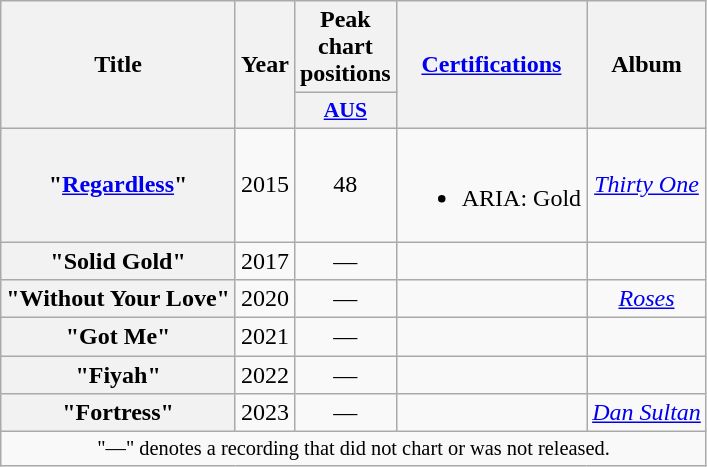<table class="wikitable plainrowheaders" style="text-align:center;">
<tr>
<th scope="col" rowspan="2">Title</th>
<th scope="col" rowspan="2">Year</th>
<th scope="col" colspan="1">Peak chart positions</th>
<th scope="col" rowspan="2"><a href='#'>Certifications</a></th>
<th scope="col" rowspan="2">Album</th>
</tr>
<tr>
<th scope="col" style="width:3em;font-size:90%;"><a href='#'>AUS</a><br></th>
</tr>
<tr>
<th scope="row">"<a href='#'>Regardless</a>" <br></th>
<td>2015</td>
<td>48</td>
<td><br><ul><li>ARIA: Gold</li></ul></td>
<td><em><a href='#'>Thirty One</a></em></td>
</tr>
<tr>
<th scope="row">"Solid Gold"<br></th>
<td>2017</td>
<td>—</td>
<td></td>
<td></td>
</tr>
<tr>
<th scope="row">"Without Your Love" <br></th>
<td>2020</td>
<td>—</td>
<td></td>
<td><em><a href='#'>Roses</a></em></td>
</tr>
<tr>
<th scope="row">"Got Me" <br></th>
<td>2021</td>
<td>—</td>
<td></td>
<td></td>
</tr>
<tr>
<th scope="row">"Fiyah" <br></th>
<td>2022</td>
<td>—</td>
<td></td>
<td></td>
</tr>
<tr>
<th scope="row">"Fortress" <br></th>
<td>2023</td>
<td>—</td>
<td></td>
<td><em><a href='#'>Dan Sultan</a></em></td>
</tr>
<tr>
<td colspan="5" style="font-size:85%">"—" denotes a recording that did not chart or was not released.</td>
</tr>
</table>
